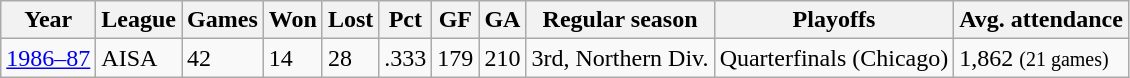<table class="wikitable">
<tr>
<th>Year</th>
<th>League</th>
<th>Games</th>
<th>Won</th>
<th>Lost</th>
<th>Pct</th>
<th>GF</th>
<th>GA</th>
<th>Regular season</th>
<th>Playoffs</th>
<th>Avg. attendance</th>
</tr>
<tr>
<td><a href='#'>1986–87</a></td>
<td>AISA</td>
<td>42</td>
<td>14</td>
<td>28</td>
<td>.333</td>
<td>179</td>
<td>210</td>
<td>3rd, Northern Div.</td>
<td>Quarterfinals (Chicago)</td>
<td>1,862 <small>(21 games)</small></td>
</tr>
</table>
